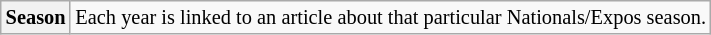<table class="wikitable plainrowheaders" style="font-size:85%">
<tr>
<th scope="row" style="text-align:center"><strong>Season</strong></th>
<td>Each year is linked to an article about that particular Nationals/Expos season.<br></td>
</tr>
</table>
